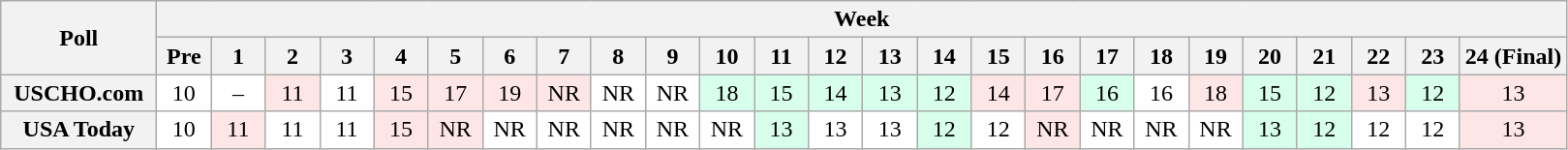<table class="wikitable" style="white-space:nowrap;">
<tr>
<th scope="col" width="100" rowspan="2">Poll</th>
<th colspan="25">Week</th>
</tr>
<tr>
<th scope="col" width="30">Pre</th>
<th scope="col" width="30">1</th>
<th scope="col" width="30">2</th>
<th scope="col" width="30">3</th>
<th scope="col" width="30">4</th>
<th scope="col" width="30">5</th>
<th scope="col" width="30">6</th>
<th scope="col" width="30">7</th>
<th scope="col" width="30">8</th>
<th scope="col" width="30">9</th>
<th scope="col" width="30">10</th>
<th scope="col" width="30">11</th>
<th scope="col" width="30">12</th>
<th scope="col" width="30">13</th>
<th scope="col" width="30">14</th>
<th scope="col" width="30">15</th>
<th scope="col" width="30">16</th>
<th scope="col" width="30">17</th>
<th scope="col" width="30">18</th>
<th scope="col" width="30">19</th>
<th scope="col" width="30">20</th>
<th scope="col" width="30">21</th>
<th scope="col" width="30">22</th>
<th scope="col" width="30">23</th>
<th scope="col" width="30">24 (Final)</th>
</tr>
<tr style="text-align:center;">
<th>USCHO.com</th>
<td bgcolor=FFFFFF>10</td>
<td bgcolor=FFFFFF>–</td>
<td bgcolor=FFE6E6>11</td>
<td bgcolor=FFFFFF>11</td>
<td bgcolor=FFE6E6>15</td>
<td bgcolor=FFE6E6>17</td>
<td bgcolor=FFE6E6>19</td>
<td bgcolor=FFE6E6>NR</td>
<td bgcolor=FFFFFF>NR</td>
<td bgcolor=FFFFFF>NR</td>
<td bgcolor=D8FFEB>18</td>
<td bgcolor=D8FFEB>15</td>
<td bgcolor=D8FFEB>14</td>
<td bgcolor=D8FFEB>13</td>
<td bgcolor=D8FFEB>12</td>
<td bgcolor=FFE6E6>14</td>
<td bgcolor=FFE6E6>17</td>
<td bgcolor=D8FFEB>16</td>
<td bgcolor=FFFFFF>16</td>
<td bgcolor=FFE6E6>18</td>
<td bgcolor=D8FFEB>15</td>
<td bgcolor=D8FFEB>12</td>
<td bgcolor=FFE6E6>13</td>
<td bgcolor=D8FFEB>12</td>
<td bgcolor=FFE6E6>13</td>
</tr>
<tr style="text-align:center;">
<th>USA Today</th>
<td bgcolor=FFFFFF>10</td>
<td bgcolor=FFE6E6>11</td>
<td bgcolor=FFFFFF>11</td>
<td bgcolor=FFFFFF>11</td>
<td bgcolor=FFE6E6>15</td>
<td bgcolor=FFE6E6>NR</td>
<td bgcolor=FFFFFF>NR</td>
<td bgcolor=FFFFFF>NR</td>
<td bgcolor=FFFFFF>NR</td>
<td bgcolor=FFFFFF>NR</td>
<td bgcolor=FFFFFF>NR</td>
<td bgcolor=D8FFEB>13</td>
<td bgcolor=FFFFFF>13</td>
<td bgcolor=FFFFFF>13</td>
<td bgcolor=D8FFEB>12</td>
<td bgcolor=FFFFFF>12</td>
<td bgcolor=FFE6E6>NR</td>
<td bgcolor=FFFFFF>NR</td>
<td bgcolor=FFFFFF>NR</td>
<td bgcolor=FFFFFF>NR</td>
<td bgcolor=D8FFEB>13</td>
<td bgcolor=D8FFEB>12</td>
<td bgcolor=FFFFFF>12</td>
<td bgcolor=FFFFFF>12</td>
<td bgcolor=FFE6E6>13</td>
</tr>
</table>
